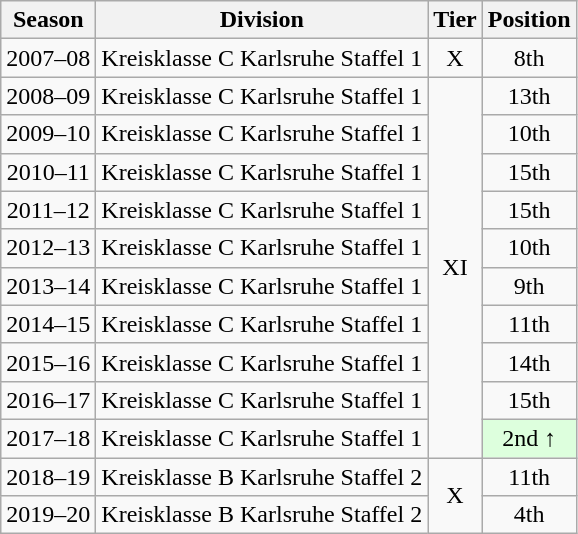<table class="wikitable">
<tr>
<th>Season</th>
<th>Division</th>
<th>Tier</th>
<th>Position</th>
</tr>
<tr align="center">
<td>2007–08</td>
<td align="left">Kreisklasse C Karlsruhe Staffel 1</td>
<td>X</td>
<td>8th</td>
</tr>
<tr align="center">
<td>2008–09</td>
<td align="left">Kreisklasse C Karlsruhe Staffel 1</td>
<td rowspan=10>XI</td>
<td>13th</td>
</tr>
<tr align="center">
<td>2009–10</td>
<td align="left">Kreisklasse C Karlsruhe Staffel 1</td>
<td>10th</td>
</tr>
<tr align="center">
<td>2010–11</td>
<td align="left">Kreisklasse C Karlsruhe Staffel 1</td>
<td>15th</td>
</tr>
<tr align="center">
<td>2011–12</td>
<td align="left">Kreisklasse C Karlsruhe Staffel 1</td>
<td>15th</td>
</tr>
<tr align="center">
<td>2012–13</td>
<td align="left">Kreisklasse C Karlsruhe Staffel 1</td>
<td>10th</td>
</tr>
<tr align="center">
<td>2013–14</td>
<td align="left">Kreisklasse C Karlsruhe Staffel 1</td>
<td>9th</td>
</tr>
<tr align="center">
<td>2014–15</td>
<td align="left">Kreisklasse C Karlsruhe Staffel 1</td>
<td>11th</td>
</tr>
<tr align="center">
<td>2015–16</td>
<td align="left">Kreisklasse C Karlsruhe Staffel 1</td>
<td>14th</td>
</tr>
<tr align="center">
<td>2016–17</td>
<td align="left">Kreisklasse C Karlsruhe Staffel 1</td>
<td>15th</td>
</tr>
<tr align="center">
<td>2017–18</td>
<td align="left">Kreisklasse C Karlsruhe Staffel 1</td>
<td bgcolor="#ddffdd">2nd ↑</td>
</tr>
<tr align="center">
<td>2018–19</td>
<td align="left">Kreisklasse B Karlsruhe Staffel 2</td>
<td rowspan=2>X</td>
<td>11th</td>
</tr>
<tr align="center">
<td>2019–20</td>
<td align="left">Kreisklasse B Karlsruhe Staffel 2</td>
<td>4th</td>
</tr>
</table>
